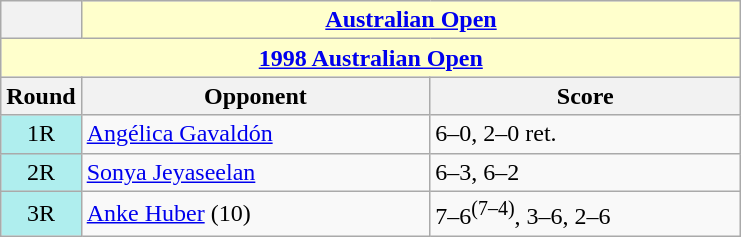<table class="wikitable collapsible collapsed">
<tr>
<th></th>
<th colspan=2 style="background:#ffc;"><a href='#'>Australian Open</a></th>
</tr>
<tr>
<th colspan=3 style="background:#ffc;"><a href='#'>1998 Australian Open</a></th>
</tr>
<tr>
<th>Round</th>
<th width=225>Opponent</th>
<th width=200>Score</th>
</tr>
<tr>
<td style="text-align:center; background:#afeeee;">1R</td>
<td> <a href='#'>Angélica Gavaldón</a></td>
<td>6–0, 2–0 ret.</td>
</tr>
<tr>
<td style="text-align:center; background:#afeeee;">2R</td>
<td> <a href='#'>Sonya Jeyaseelan</a></td>
<td>6–3, 6–2</td>
</tr>
<tr>
<td style="text-align:center; background:#afeeee;">3R</td>
<td> <a href='#'>Anke Huber</a> (10)</td>
<td>7–6<sup>(7–4)</sup>, 3–6, 2–6</td>
</tr>
</table>
